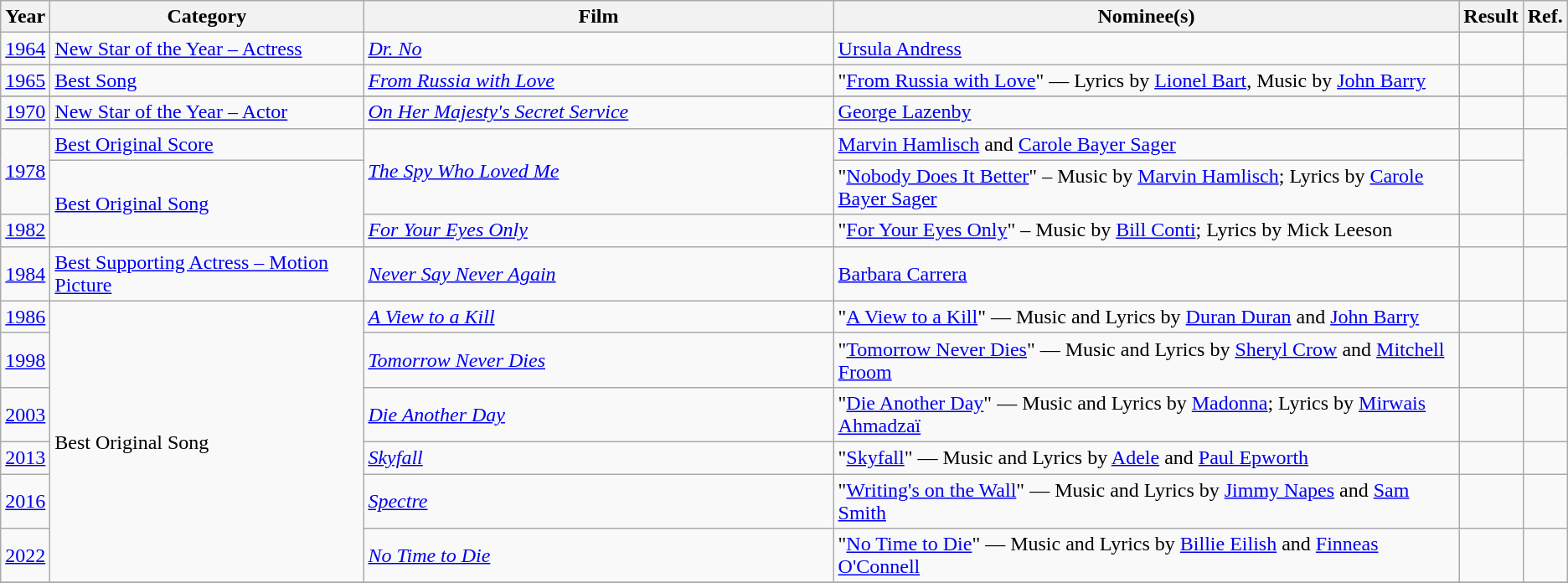<table class="wikitable">
<tr>
<th style="width: 1%;">Year</th>
<th style="width: 20%;">Category</th>
<th style="width: 30%;">Film</th>
<th>Nominee(s)</th>
<th style="width: 4%;">Result</th>
<th style="width: 1%;">Ref.</th>
</tr>
<tr>
<td><a href='#'>1964</a></td>
<td><a href='#'>New Star of the Year – Actress</a></td>
<td><em><a href='#'>Dr. No</a></em></td>
<td><a href='#'>Ursula Andress</a></td>
<td></td>
<td></td>
</tr>
<tr>
<td><a href='#'>1965</a></td>
<td><a href='#'>Best Song</a></td>
<td><em><a href='#'>From Russia with Love</a></em></td>
<td>"<a href='#'>From Russia with Love</a>" — Lyrics by <a href='#'>Lionel Bart</a>, Music by <a href='#'>John Barry</a></td>
<td></td>
</tr>
<tr>
</tr>
<tr>
<td><a href='#'>1970</a></td>
<td><a href='#'>New Star of the Year – Actor</a></td>
<td><em><a href='#'>On Her Majesty's Secret Service</a></em></td>
<td><a href='#'>George Lazenby</a></td>
<td></td>
<td></td>
</tr>
<tr>
<td rowspan="2"><a href='#'>1978</a></td>
<td><a href='#'>Best Original Score</a></td>
<td rowspan="2"><em><a href='#'>The Spy Who Loved Me</a></em></td>
<td><a href='#'>Marvin Hamlisch</a> and <a href='#'>Carole Bayer Sager</a></td>
<td></td>
<td rowspan="2"></td>
</tr>
<tr>
<td rowspan="2"><a href='#'>Best Original Song</a></td>
<td>"<a href='#'>Nobody Does It Better</a>" – Music by <a href='#'>Marvin Hamlisch</a>; Lyrics by <a href='#'>Carole Bayer Sager</a></td>
<td></td>
</tr>
<tr>
<td><a href='#'>1982</a></td>
<td><em><a href='#'>For Your Eyes Only</a></em></td>
<td>"<a href='#'>For Your Eyes Only</a>" – Music by <a href='#'>Bill Conti</a>; Lyrics by Mick Leeson</td>
<td></td>
<td></td>
</tr>
<tr>
<td><a href='#'>1984</a></td>
<td><a href='#'>Best Supporting Actress – Motion Picture</a></td>
<td><em><a href='#'>Never Say Never Again</a></em></td>
<td><a href='#'>Barbara Carrera</a></td>
<td></td>
<td></td>
</tr>
<tr>
<td><a href='#'>1986</a></td>
<td rowspan="6">Best Original Song</td>
<td><em><a href='#'>A View to a Kill</a></em></td>
<td>"<a href='#'>A View to a Kill</a>" — Music and Lyrics by <a href='#'>Duran Duran</a> and <a href='#'>John Barry</a></td>
<td></td>
<td></td>
</tr>
<tr>
<td><a href='#'>1998</a></td>
<td><em><a href='#'>Tomorrow Never Dies</a></em></td>
<td>"<a href='#'>Tomorrow Never Dies</a>" — Music and Lyrics by <a href='#'>Sheryl Crow</a> and <a href='#'>Mitchell Froom</a></td>
<td></td>
<td></td>
</tr>
<tr>
<td><a href='#'>2003</a></td>
<td><em><a href='#'>Die Another Day</a></em></td>
<td>"<a href='#'>Die Another Day</a>" — Music and Lyrics by <a href='#'>Madonna</a>; Lyrics by <a href='#'>Mirwais Ahmadzaï</a></td>
<td></td>
<td></td>
</tr>
<tr>
<td><a href='#'>2013</a></td>
<td><em><a href='#'>Skyfall</a></em></td>
<td>"<a href='#'>Skyfall</a>" — Music and Lyrics by <a href='#'>Adele</a> and <a href='#'>Paul Epworth</a></td>
<td></td>
<td></td>
</tr>
<tr>
<td><a href='#'>2016</a></td>
<td><em><a href='#'>Spectre</a></em></td>
<td>"<a href='#'>Writing's on the Wall</a>" — Music and Lyrics by <a href='#'>Jimmy Napes</a> and <a href='#'>Sam Smith</a></td>
<td></td>
<td></td>
</tr>
<tr>
<td><a href='#'>2022</a></td>
<td><em><a href='#'>No Time to Die</a></em></td>
<td>"<a href='#'>No Time to Die</a>" — Music and Lyrics by <a href='#'>Billie Eilish</a> and <a href='#'>Finneas O'Connell</a></td>
<td></td>
<td></td>
</tr>
<tr>
</tr>
</table>
